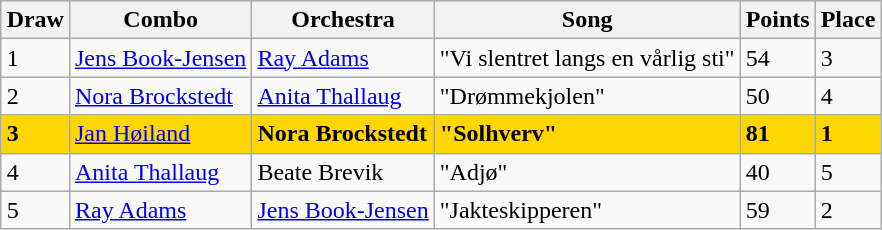<table class="sortable wikitable" style="margin: 1em auto 1em auto">
<tr>
<th>Draw</th>
<th>Combo</th>
<th>Orchestra</th>
<th>Song</th>
<th>Points</th>
<th>Place</th>
</tr>
<tr>
<td>1</td>
<td><a href='#'>Jens Book-Jensen</a></td>
<td><a href='#'>Ray Adams</a></td>
<td>"Vi slentret langs en vårlig sti"</td>
<td>54</td>
<td>3</td>
</tr>
<tr>
<td>2</td>
<td><a href='#'>Nora Brockstedt</a></td>
<td><a href='#'>Anita Thallaug</a></td>
<td>"Drømmekjolen"</td>
<td>50</td>
<td>4</td>
</tr>
<tr bgcolor="#FFD700">
<td><strong>3</strong></td>
<td><a href='#'>Jan Høiland</a></td>
<td><strong>Nora Brockstedt</strong></td>
<td><strong>"Solhverv"</strong></td>
<td><strong>81</strong></td>
<td><strong>1</strong></td>
</tr>
<tr>
<td>4</td>
<td><a href='#'>Anita Thallaug</a></td>
<td>Beate Brevik</td>
<td>"Adjø"</td>
<td>40</td>
<td>5</td>
</tr>
<tr>
<td>5</td>
<td><a href='#'>Ray Adams</a></td>
<td><a href='#'>Jens Book-Jensen</a></td>
<td>"Jakteskipperen"</td>
<td>59</td>
<td>2</td>
</tr>
</table>
